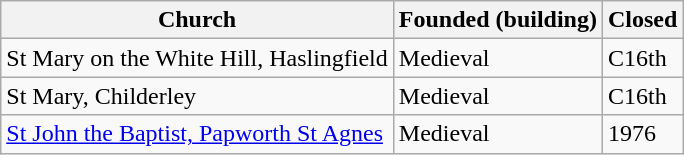<table class="wikitable">
<tr>
<th>Church</th>
<th>Founded (building)</th>
<th>Closed</th>
</tr>
<tr>
<td>St Mary on the White Hill, Haslingfield</td>
<td>Medieval</td>
<td>C16th</td>
</tr>
<tr>
<td>St Mary, Childerley</td>
<td>Medieval</td>
<td>C16th</td>
</tr>
<tr>
<td><a href='#'>St John the Baptist, Papworth St Agnes</a></td>
<td>Medieval</td>
<td>1976</td>
</tr>
</table>
